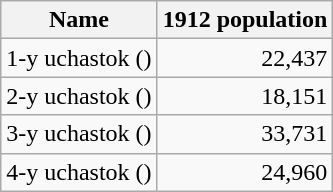<table class="wikitable sortable">
<tr>
<th>Name</th>
<th>1912 population</th>
</tr>
<tr>
<td>1-y uchastok ()</td>
<td align="right">22,437</td>
</tr>
<tr>
<td>2-y uchastok ()</td>
<td align="right">18,151</td>
</tr>
<tr>
<td>3-y uchastok ()</td>
<td align="right">33,731</td>
</tr>
<tr>
<td>4-y uchastok ()</td>
<td align="right">24,960</td>
</tr>
</table>
